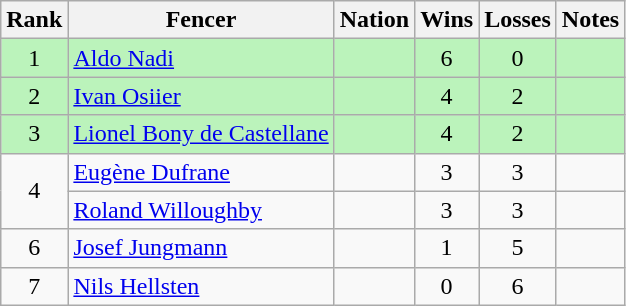<table class="wikitable sortable" style="text-align:center">
<tr>
<th>Rank</th>
<th>Fencer</th>
<th>Nation</th>
<th>Wins</th>
<th>Losses</th>
<th>Notes</th>
</tr>
<tr bgcolor=bbf3bb>
<td>1</td>
<td align=left><a href='#'>Aldo Nadi</a></td>
<td align=left></td>
<td>6</td>
<td>0</td>
<td></td>
</tr>
<tr bgcolor=bbf3bb>
<td>2</td>
<td align=left><a href='#'>Ivan Osiier</a></td>
<td align=left></td>
<td>4</td>
<td>2</td>
<td></td>
</tr>
<tr bgcolor=bbf3bb>
<td>3</td>
<td align=left><a href='#'>Lionel Bony de Castellane</a></td>
<td align=left></td>
<td>4</td>
<td>2</td>
<td></td>
</tr>
<tr>
<td rowspan=2>4</td>
<td align=left><a href='#'>Eugène Dufrane</a></td>
<td align=left></td>
<td>3</td>
<td>3</td>
<td></td>
</tr>
<tr>
<td align=left><a href='#'>Roland Willoughby</a></td>
<td align=left></td>
<td>3</td>
<td>3</td>
<td></td>
</tr>
<tr>
<td>6</td>
<td align=left><a href='#'>Josef Jungmann</a></td>
<td align=left></td>
<td>1</td>
<td>5</td>
<td></td>
</tr>
<tr>
<td>7</td>
<td align=left><a href='#'>Nils Hellsten</a></td>
<td align=left></td>
<td>0</td>
<td>6</td>
<td></td>
</tr>
</table>
